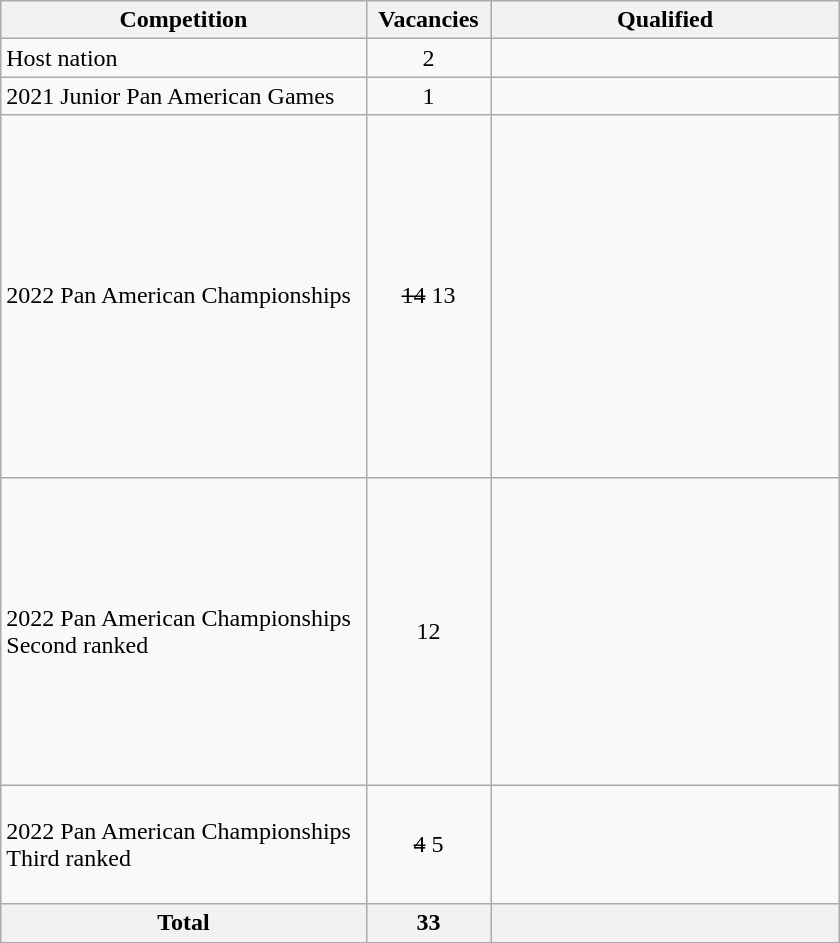<table class = "wikitable" width=560>
<tr>
<th width=300>Competition</th>
<th width=80>Vacancies</th>
<th width=300>Qualified</th>
</tr>
<tr>
<td>Host nation</td>
<td align="center">2</td>
<td><br></td>
</tr>
<tr>
<td>2021 Junior Pan American Games</td>
<td align="center">1</td>
<td></td>
</tr>
<tr>
<td>2022 Pan American Championships</td>
<td align="center"><s>14</s> 13</td>
<td><br><br><br><br><br><br><br><br><br><br><br><br><s></s><br></td>
</tr>
<tr>
<td>2022 Pan American Championships<br>Second ranked</td>
<td align="center">12</td>
<td><br><br><br><br><br><br><br><br><br><br><br></td>
</tr>
<tr>
<td>2022 Pan American Championships<br>Third ranked</td>
<td align="center"><s>4</s> 5</td>
<td><br><br><br><br></td>
</tr>
<tr>
<th>Total</th>
<th>33</th>
<th></th>
</tr>
</table>
